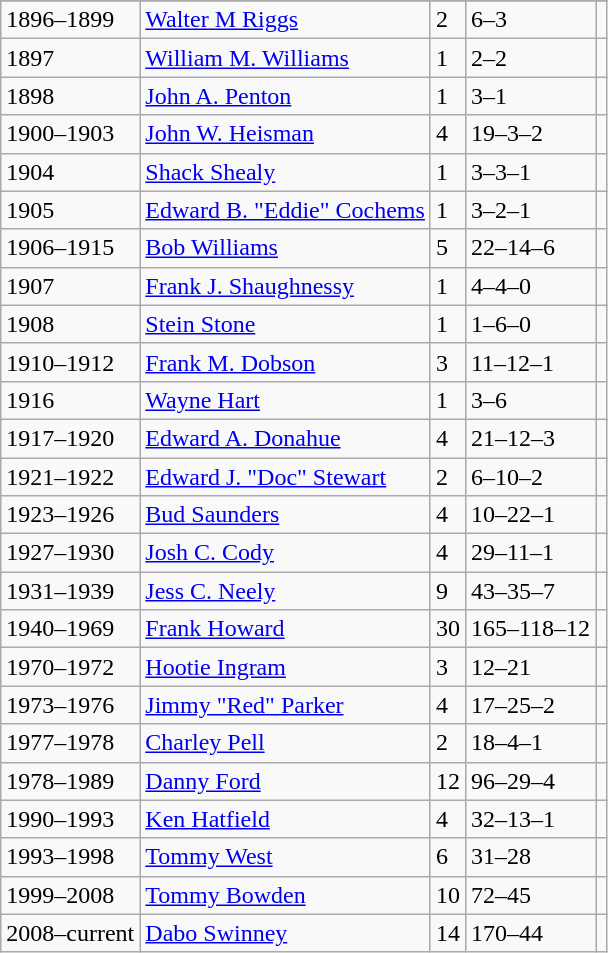<table class="wikitable">
<tr>
</tr>
<tr>
<td>1896–1899</td>
<td><a href='#'>Walter M Riggs</a></td>
<td>2</td>
<td>6–3</td>
<td></td>
</tr>
<tr>
<td>1897</td>
<td><a href='#'>William M. Williams</a></td>
<td>1</td>
<td>2–2</td>
<td></td>
</tr>
<tr>
<td>1898</td>
<td><a href='#'>John A. Penton</a></td>
<td>1</td>
<td>3–1</td>
<td></td>
</tr>
<tr>
<td>1900–1903</td>
<td><a href='#'>John W. Heisman</a></td>
<td>4</td>
<td>19–3–2</td>
<td></td>
</tr>
<tr>
<td>1904</td>
<td><a href='#'>Shack Shealy</a></td>
<td>1</td>
<td>3–3–1</td>
<td></td>
</tr>
<tr>
<td>1905</td>
<td><a href='#'>Edward B. "Eddie" Cochems</a></td>
<td>1</td>
<td>3–2–1</td>
<td></td>
</tr>
<tr>
<td>1906–1915</td>
<td><a href='#'>Bob Williams</a></td>
<td>5</td>
<td>22–14–6</td>
<td></td>
</tr>
<tr>
<td>1907</td>
<td><a href='#'>Frank J. Shaughnessy</a></td>
<td>1</td>
<td>4–4–0</td>
<td></td>
</tr>
<tr>
<td>1908</td>
<td><a href='#'>Stein Stone</a></td>
<td>1</td>
<td>1–6–0</td>
<td></td>
</tr>
<tr>
<td>1910–1912</td>
<td><a href='#'>Frank M. Dobson</a></td>
<td>3</td>
<td>11–12–1</td>
<td></td>
</tr>
<tr>
<td>1916</td>
<td><a href='#'>Wayne Hart</a></td>
<td>1</td>
<td>3–6</td>
<td></td>
</tr>
<tr>
<td>1917–1920</td>
<td><a href='#'>Edward A. Donahue</a></td>
<td>4</td>
<td>21–12–3</td>
<td></td>
</tr>
<tr>
<td>1921–1922</td>
<td><a href='#'>Edward J. "Doc" Stewart</a></td>
<td>2</td>
<td>6–10–2</td>
<td></td>
</tr>
<tr>
<td>1923–1926</td>
<td><a href='#'>Bud Saunders</a></td>
<td>4</td>
<td>10–22–1</td>
<td></td>
</tr>
<tr>
<td>1927–1930</td>
<td><a href='#'>Josh C. Cody</a></td>
<td>4</td>
<td>29–11–1</td>
<td></td>
</tr>
<tr>
<td>1931–1939</td>
<td><a href='#'>Jess C. Neely</a></td>
<td>9</td>
<td>43–35–7</td>
<td></td>
</tr>
<tr>
<td>1940–1969</td>
<td><a href='#'>Frank Howard</a></td>
<td>30</td>
<td>165–118–12</td>
<td></td>
</tr>
<tr>
<td>1970–1972</td>
<td><a href='#'>Hootie Ingram</a></td>
<td>3</td>
<td>12–21</td>
<td></td>
</tr>
<tr>
<td>1973–1976</td>
<td><a href='#'>Jimmy "Red" Parker</a></td>
<td>4</td>
<td>17–25–2</td>
<td></td>
</tr>
<tr>
<td>1977–1978</td>
<td><a href='#'>Charley Pell</a></td>
<td>2</td>
<td>18–4–1</td>
<td></td>
</tr>
<tr>
<td>1978–1989</td>
<td><a href='#'>Danny Ford</a></td>
<td>12</td>
<td>96–29–4</td>
<td></td>
</tr>
<tr>
<td>1990–1993</td>
<td><a href='#'>Ken Hatfield</a></td>
<td>4</td>
<td>32–13–1</td>
<td></td>
</tr>
<tr>
<td>1993–1998</td>
<td><a href='#'>Tommy West</a></td>
<td>6</td>
<td>31–28</td>
<td></td>
</tr>
<tr>
<td>1999–2008</td>
<td><a href='#'>Tommy Bowden</a></td>
<td>10</td>
<td>72–45</td>
<td></td>
</tr>
<tr>
<td>2008–current</td>
<td><a href='#'>Dabo Swinney</a></td>
<td>14</td>
<td>170–44</td>
<td></td>
</tr>
</table>
